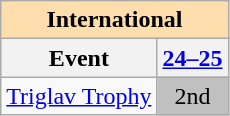<table class="wikitable" style="text-align:center">
<tr>
<th style="background-color: #ffdead; " colspan=2 align=center>International</th>
</tr>
<tr>
<th>Event</th>
<th><a href='#'>24–25</a></th>
</tr>
<tr>
<td align=left><a href='#'>Triglav Trophy</a></td>
<td bgcolor=silver>2nd</td>
</tr>
</table>
